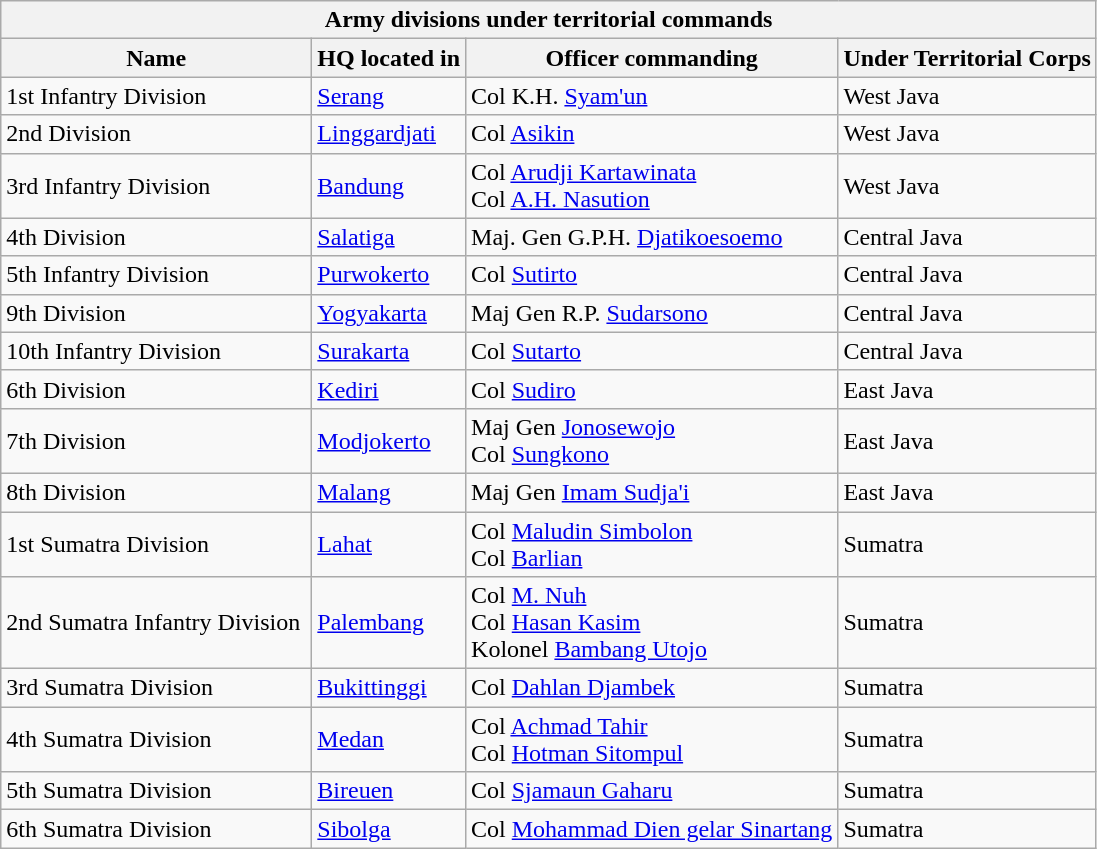<table class="wikitable">
<tr>
<th colspan="4">Army divisions under territorial commands</th>
</tr>
<tr>
<th scope="col" style="width:150px">Name</th>
<th>HQ located in</th>
<th>Officer commanding</th>
<th>Under Territorial Corps</th>
</tr>
<tr>
<td width=200>1st Infantry Division</td>
<td><a href='#'>Serang</a></td>
<td>Col K.H. <a href='#'>Syam'un</a></td>
<td>West Java</td>
</tr>
<tr>
<td>2nd Division</td>
<td><a href='#'>Linggardjati</a></td>
<td>Col <a href='#'>Asikin</a></td>
<td>West Java</td>
</tr>
<tr>
<td>3rd Infantry Division</td>
<td><a href='#'>Bandung</a></td>
<td>Col <a href='#'>Arudji Kartawinata</a> <br> Col <a href='#'>A.H. Nasution</a></td>
<td>West Java</td>
</tr>
<tr>
<td>4th Division</td>
<td><a href='#'>Salatiga</a></td>
<td>Maj. Gen G.P.H. <a href='#'>Djatikoesoemo</a></td>
<td>Central Java</td>
</tr>
<tr>
<td>5th Infantry Division</td>
<td><a href='#'>Purwokerto</a></td>
<td>Col <a href='#'>Sutirto</a></td>
<td>Central Java</td>
</tr>
<tr>
<td>9th Division</td>
<td><a href='#'>Yogyakarta</a></td>
<td>Maj Gen R.P. <a href='#'>Sudarsono</a></td>
<td>Central Java</td>
</tr>
<tr>
<td>10th Infantry Division</td>
<td><a href='#'>Surakarta</a></td>
<td>Col <a href='#'>Sutarto</a></td>
<td>Central Java</td>
</tr>
<tr>
<td>6th Division</td>
<td><a href='#'>Kediri</a></td>
<td>Col <a href='#'>Sudiro</a></td>
<td>East Java</td>
</tr>
<tr>
<td>7th Division</td>
<td><a href='#'>Modjokerto</a></td>
<td>Maj Gen <a href='#'>Jonosewojo</a> <br> Col <a href='#'>Sungkono</a></td>
<td>East Java</td>
</tr>
<tr>
<td>8th Division</td>
<td><a href='#'>Malang</a></td>
<td>Maj Gen <a href='#'>Imam Sudja'i</a></td>
<td>East Java</td>
</tr>
<tr>
<td>1st Sumatra Division</td>
<td><a href='#'>Lahat</a></td>
<td>Col <a href='#'>Maludin Simbolon</a> <br> Col <a href='#'>Barlian</a></td>
<td>Sumatra</td>
</tr>
<tr>
<td>2nd Sumatra Infantry Division</td>
<td><a href='#'>Palembang</a></td>
<td>Col <a href='#'>M. Nuh</a> <br> Col <a href='#'>Hasan Kasim</a> <br> Kolonel <a href='#'>Bambang Utojo</a></td>
<td>Sumatra</td>
</tr>
<tr>
<td>3rd Sumatra Division</td>
<td><a href='#'>Bukittinggi</a></td>
<td>Col <a href='#'>Dahlan Djambek</a></td>
<td>Sumatra</td>
</tr>
<tr>
<td>4th Sumatra Division</td>
<td><a href='#'>Medan</a></td>
<td>Col <a href='#'>Achmad Tahir</a> <br> Col <a href='#'>Hotman Sitompul</a></td>
<td>Sumatra</td>
</tr>
<tr>
<td>5th Sumatra Division</td>
<td><a href='#'>Bireuen</a></td>
<td>Col <a href='#'>Sjamaun Gaharu</a></td>
<td>Sumatra</td>
</tr>
<tr>
<td>6th Sumatra Division</td>
<td><a href='#'>Sibolga</a></td>
<td>Col <a href='#'>Mohammad Dien gelar Sinartang</a></td>
<td>Sumatra</td>
</tr>
</table>
